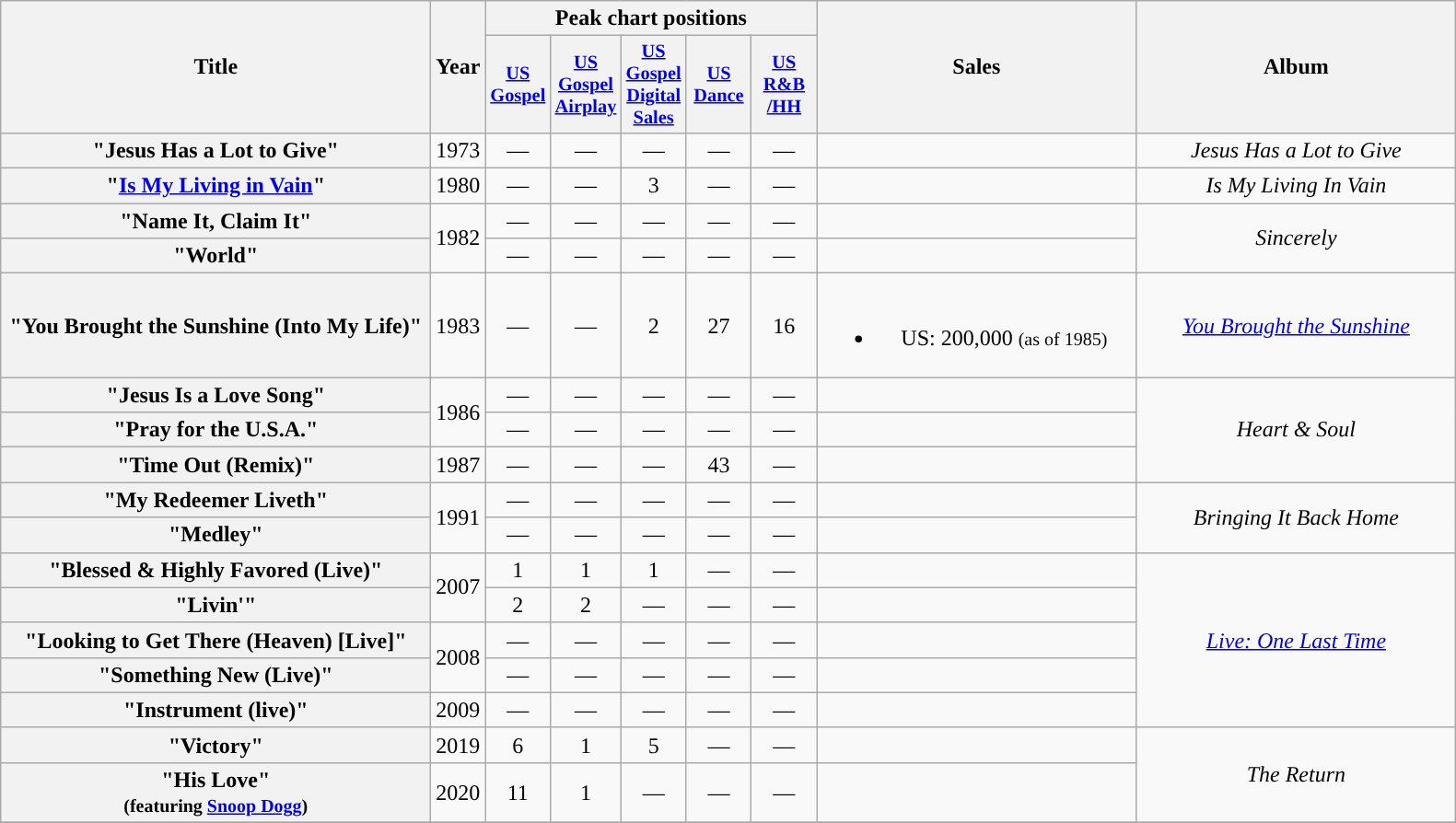<table class="wikitable plainrowheaders" style="text-align:center;" border="1">
<tr>
<th scope="col" rowspan="2" style="width:19em;">Title</th>
<th scope="col" rowspan="2" style="width:2em;">Year</th>
<th scope="col" colspan="5">Peak chart positions</th>
<th scope="col" rowspan="2" style="width:14em;">Sales</th>
<th scope="col" rowspan="2" style="width:14em;">Album</th>
</tr>
<tr>
<th scope="col" style="width:3em;font-size:85%;"><a href='#'>US<br>Gospel</a><br></th>
<th scope="col" style="width:3em;font-size:85%;"><a href='#'>US<br>Gospel<br>Airplay</a><br></th>
<th scope="col" style="width:3em;font-size:85%;"><a href='#'>US<br>Gospel<br>Digital<br>Sales</a><br></th>
<th scope="col" style="width:3em;font-size:85%;"><a href='#'>US<br>Dance</a><br></th>
<th scope="col" style="width:3em;font-size:85%;"><a href='#'>US R&B<br>/HH</a><br></th>
</tr>
<tr>
<th scope="row">"Jesus Has a Lot to Give"</th>
<td rowspan="1">1973</td>
<td>—</td>
<td>—</td>
<td>—</td>
<td>—</td>
<td>—</td>
<td></td>
<td rowspan="1"><em>Jesus Has a Lot to Give</em></td>
</tr>
<tr>
<th scope="row">"<a href='#'>Is My Living in Vain</a>"</th>
<td rowspan="1">1980</td>
<td>—</td>
<td>—</td>
<td>3</td>
<td>—</td>
<td>—</td>
<td></td>
<td><em>Is My Living In Vain</em></td>
</tr>
<tr>
<th scope="row">"Name It, Claim It"</th>
<td rowspan="2">1982</td>
<td>—</td>
<td>—</td>
<td>—</td>
<td>—</td>
<td>—</td>
<td></td>
<td rowspan="2"><em>Sincerely</em></td>
</tr>
<tr>
<th scope="row">"World"</th>
<td>—</td>
<td>—</td>
<td>—</td>
<td>—</td>
<td>—</td>
<td></td>
</tr>
<tr>
<th scope="row">"You Brought the Sunshine (Into My Life)"</th>
<td rowspan="1">1983</td>
<td>—</td>
<td>—</td>
<td>2</td>
<td>27</td>
<td>16</td>
<td><br><ul><li>US: 200,000 <small>(as of 1985)</small></li></ul></td>
<td><em><a href='#'>You Brought the Sunshine</a></em></td>
</tr>
<tr>
<th scope="row">"Jesus Is a Love Song"</th>
<td rowspan="2">1986</td>
<td>—</td>
<td>—</td>
<td>—</td>
<td>—</td>
<td>—</td>
<td></td>
<td rowspan="3"><em>Heart & Soul</em></td>
</tr>
<tr>
<th scope="row">"Pray for the U.S.A."</th>
<td>—</td>
<td>—</td>
<td>—</td>
<td>—</td>
<td>—</td>
<td></td>
</tr>
<tr>
<th scope="row">"Time Out (Remix)"</th>
<td>1987</td>
<td>—</td>
<td>—</td>
<td>—</td>
<td>43</td>
<td>—</td>
<td></td>
</tr>
<tr>
<th scope="row">"My Redeemer Liveth"</th>
<td rowspan="2">1991</td>
<td>—</td>
<td>—</td>
<td>—</td>
<td>—</td>
<td>—</td>
<td></td>
<td rowspan="2"><em>Bringing It Back Home</em></td>
</tr>
<tr>
<th scope="row">"Medley"</th>
<td>—</td>
<td>—</td>
<td>—</td>
<td>—</td>
<td>—</td>
<td></td>
</tr>
<tr>
<th scope="row">"Blessed & Highly Favored (Live)"</th>
<td rowspan="2">2007</td>
<td>1</td>
<td>1</td>
<td>1</td>
<td>—</td>
<td>—</td>
<td></td>
<td rowspan="5"><em><a href='#'>Live: One Last Time</a></em></td>
</tr>
<tr>
<th scope="row">"Livin'"</th>
<td>2</td>
<td>2</td>
<td>—</td>
<td>—</td>
<td>—</td>
<td></td>
</tr>
<tr>
<th scope="row">"Looking to Get There (Heaven) [Live]"</th>
<td rowspan="2">2008</td>
<td>—</td>
<td>—</td>
<td>—</td>
<td>—</td>
<td>—</td>
<td></td>
</tr>
<tr>
<th scope="row">"Something New (Live)"</th>
<td>—</td>
<td>—</td>
<td>—</td>
<td>—</td>
<td>—</td>
<td></td>
</tr>
<tr>
<th scope="row">"Instrument (live)"</th>
<td rowspan="1">2009</td>
<td>—</td>
<td>—</td>
<td>—</td>
<td>—</td>
<td>—</td>
<td></td>
</tr>
<tr>
<th scope="row">"Victory"</th>
<td rowspan="1">2019</td>
<td>6</td>
<td>1</td>
<td>5</td>
<td>—</td>
<td>—</td>
<td></td>
<td rowspan="2"><em>The Return</em></td>
</tr>
<tr>
<th scope="row">"His Love"<br><small>(featuring <a href='#'>Snoop Dogg</a>)</small></th>
<td rowspan="1">2020</td>
<td>11</td>
<td>1</td>
<td>—</td>
<td>—</td>
<td>—</td>
<td></td>
</tr>
<tr>
</tr>
</table>
